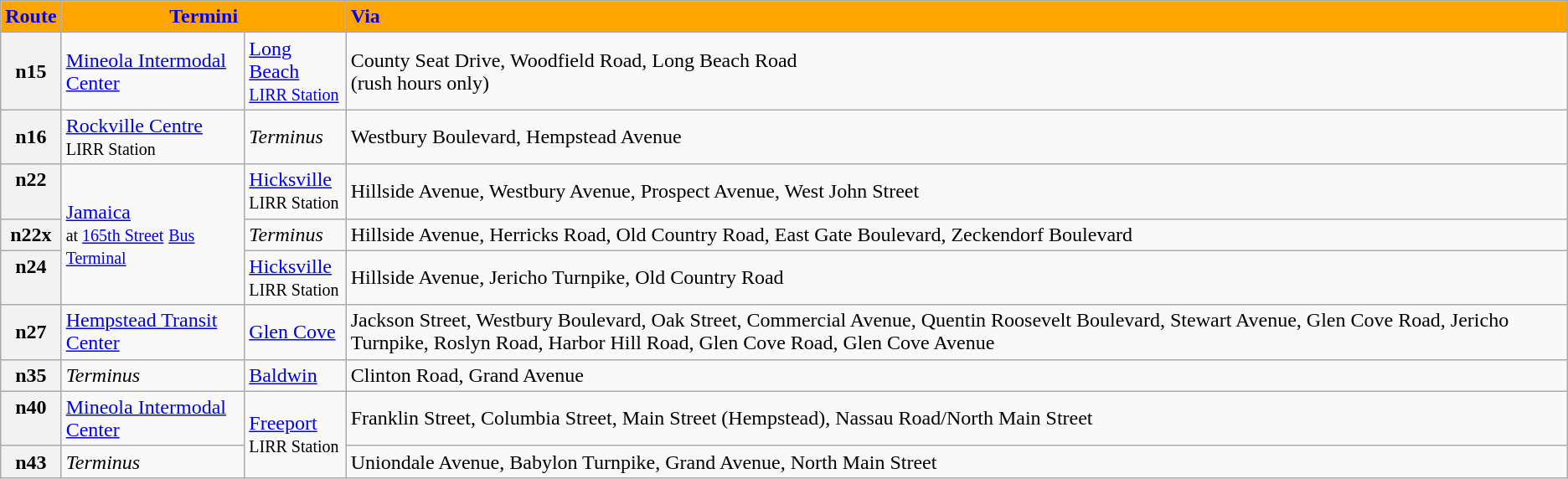<table class="wikitable" style="font-size: 100%;">
<tr>
<td style="background:orange; color:blue; text-align:left;"><strong>Route</strong></td>
<td colspan="2" style="background:orange; color:blue; text-align:center;"><strong>Termini</strong></td>
<td style="background:orange; color:blue; text-align:left;"><strong>Via</strong></td>
</tr>
<tr>
<th><strong>n15</strong></th>
<td><a href='#'>Mineola Intermodal Center</a></td>
<td><a href='#'>Long Beach</a><br><small><a href='#'>LIRR Station</a></small></td>
<td>County Seat Drive, Woodfield Road, Long Beach Road<br>(rush hours only)</td>
</tr>
<tr>
<th>n16</th>
<td><a href='#'>Rockville Centre</a><br><small>LIRR Station</small></td>
<td><em>Terminus</em></td>
<td>Westbury Boulevard, Hempstead Avenue</td>
</tr>
<tr>
<th valign="top"><div><strong>n22</strong></div></th>
<td rowspan="3"><a href='#'>Jamaica</a><br><small>at <a href='#'>165th Street</a></small>
<small><a href='#'>Bus Terminal</a></small></td>
<td><a href='#'>Hicksville</a><br><small>LIRR Station</small></td>
<td>Hillside Avenue, Westbury Avenue, Prospect Avenue, West John Street</td>
</tr>
<tr>
<th>n22x</th>
<td><em>Terminus</em></td>
<td>Hillside Avenue, Herricks Road, Old Country Road, East Gate Boulevard, Zeckendorf Boulevard</td>
</tr>
<tr>
<th valign="top"><div><strong>n24</strong></div></th>
<td><a href='#'>Hicksville</a><br><small>LIRR Station</small></td>
<td>Hillside Avenue, Jericho Turnpike, Old Country Road</td>
</tr>
<tr>
<th>n27</th>
<td><a href='#'>Hempstead Transit Center</a></td>
<td><a href='#'>Glen Cove</a></td>
<td>Jackson Street, Westbury Boulevard, Oak Street, Commercial Avenue, Quentin Roosevelt Boulevard, Stewart Avenue, Glen Cove Road, Jericho Turnpike, Roslyn Road, Harbor Hill Road, Glen Cove Road, Glen Cove Avenue</td>
</tr>
<tr>
<th>n35</th>
<td><em>Terminus</em></td>
<td><a href='#'>Baldwin</a></td>
<td>Clinton Road, Grand Avenue</td>
</tr>
<tr>
<th valign="top"><div><strong>n40</strong></div></th>
<td><a href='#'>Mineola Intermodal Center</a></td>
<td rowspan="2"><a href='#'>Freeport</a><br><small>LIRR Station</small></td>
<td>Franklin Street, Columbia Street, Main Street (Hempstead), Nassau Road/North Main Street</td>
</tr>
<tr>
<th>n43</th>
<td><em>Terminus</em></td>
<td>Uniondale Avenue, Babylon Turnpike, Grand Avenue, North Main Street</td>
</tr>
</table>
